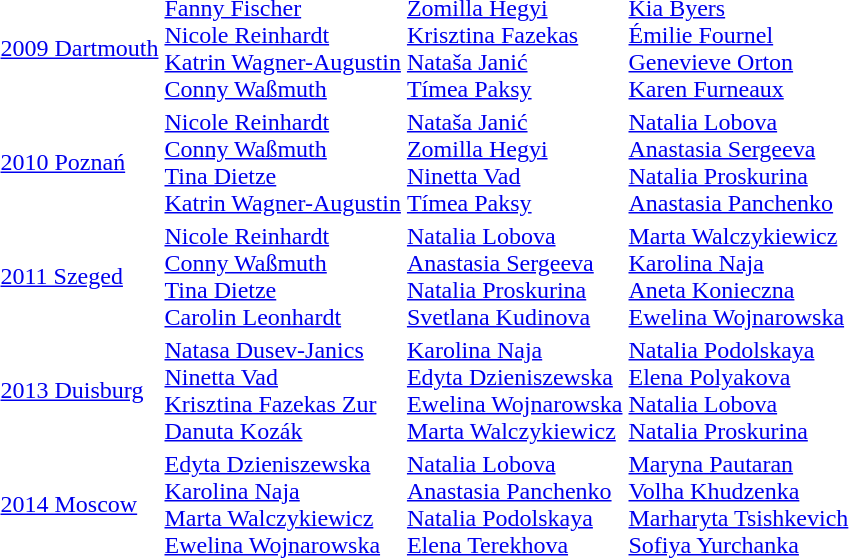<table>
<tr>
<td><a href='#'>2009 Dartmouth</a></td>
<td><a href='#'>Fanny Fischer</a><br><a href='#'>Nicole Reinhardt</a><br><a href='#'>Katrin Wagner-Augustin</a><br><a href='#'>Conny Waßmuth</a><br></td>
<td><a href='#'>Zomilla Hegyi</a><br><a href='#'>Krisztina Fazekas</a><br><a href='#'>Nataša Janić</a><br><a href='#'>Tímea Paksy</a><br></td>
<td><a href='#'>Kia Byers</a><br><a href='#'>Émilie Fournel</a><br><a href='#'>Genevieve Orton</a><br><a href='#'>Karen Furneaux</a><br></td>
</tr>
<tr>
<td><a href='#'>2010 Poznań</a></td>
<td><a href='#'>Nicole Reinhardt</a><br><a href='#'>Conny Waßmuth</a><br><a href='#'>Tina Dietze</a><br><a href='#'>Katrin Wagner-Augustin</a><br></td>
<td><a href='#'>Nataša Janić</a><br><a href='#'>Zomilla Hegyi</a><br><a href='#'>Ninetta Vad</a><br><a href='#'>Tímea Paksy</a><br></td>
<td><a href='#'>Natalia Lobova</a><br><a href='#'>Anastasia Sergeeva</a><br><a href='#'>Natalia Proskurina</a><br><a href='#'>Anastasia Panchenko</a><br></td>
</tr>
<tr>
<td><a href='#'>2011 Szeged</a></td>
<td><a href='#'>Nicole Reinhardt</a><br><a href='#'>Conny Waßmuth</a><br><a href='#'>Tina Dietze</a><br><a href='#'>Carolin Leonhardt</a><br></td>
<td><a href='#'>Natalia Lobova</a><br><a href='#'>Anastasia Sergeeva</a><br><a href='#'>Natalia Proskurina</a><br><a href='#'>Svetlana Kudinova</a><br></td>
<td><a href='#'>Marta Walczykiewicz</a><br><a href='#'>Karolina Naja</a><br><a href='#'>Aneta Konieczna</a><br><a href='#'>Ewelina Wojnarowska</a><br></td>
</tr>
<tr>
<td><a href='#'>2013 Duisburg</a></td>
<td><a href='#'>Natasa Dusev-Janics</a><br><a href='#'>Ninetta Vad</a><br><a href='#'>Krisztina Fazekas Zur</a><br><a href='#'>Danuta Kozák</a><br></td>
<td><a href='#'>Karolina Naja</a><br><a href='#'>Edyta Dzieniszewska</a><br><a href='#'>Ewelina Wojnarowska</a><br><a href='#'>Marta Walczykiewicz</a><br></td>
<td><a href='#'>Natalia Podolskaya</a><br><a href='#'>Elena Polyakova</a><br><a href='#'>Natalia Lobova</a><br><a href='#'>Natalia Proskurina</a><br></td>
</tr>
<tr>
<td><a href='#'>2014 Moscow</a></td>
<td><a href='#'>Edyta Dzieniszewska</a><br><a href='#'>Karolina Naja</a><br><a href='#'>Marta Walczykiewicz</a><br><a href='#'>Ewelina Wojnarowska</a><br></td>
<td><a href='#'>Natalia Lobova</a><br><a href='#'>Anastasia Panchenko</a><br><a href='#'>Natalia Podolskaya</a><br><a href='#'>Elena Terekhova</a><br></td>
<td><a href='#'>Maryna Pautaran</a><br><a href='#'>Volha Khudzenka</a><br><a href='#'>Marharyta Tsishkevich</a><br><a href='#'>Sofiya Yurchanka</a><br></td>
</tr>
</table>
